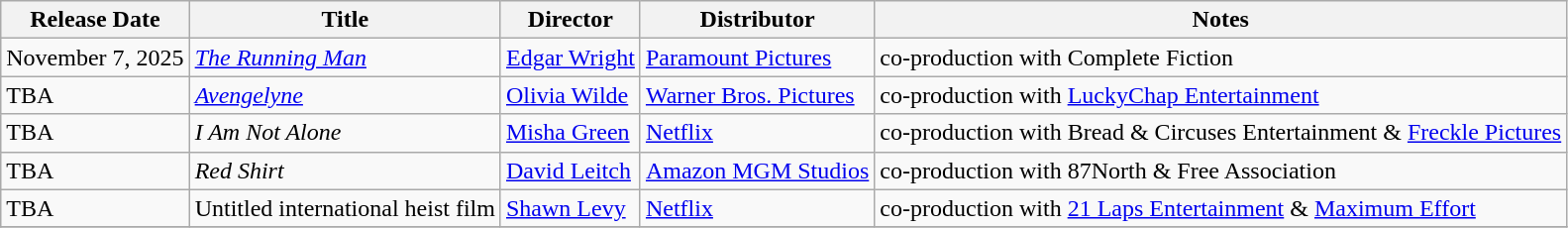<table class="wikitable">
<tr>
<th>Release Date</th>
<th>Title</th>
<th>Director</th>
<th>Distributor</th>
<th>Notes</th>
</tr>
<tr>
<td>November 7, 2025</td>
<td><em><a href='#'>The Running Man</a></em></td>
<td><a href='#'>Edgar Wright</a></td>
<td><a href='#'>Paramount Pictures</a></td>
<td>co-production with Complete Fiction</td>
</tr>
<tr>
<td>TBA</td>
<td><em><a href='#'>Avengelyne</a></em></td>
<td><a href='#'>Olivia Wilde</a></td>
<td><a href='#'>Warner Bros. Pictures</a></td>
<td>co-production with <a href='#'>LuckyChap Entertainment</a></td>
</tr>
<tr>
<td>TBA</td>
<td><em>I Am Not Alone</em></td>
<td><a href='#'>Misha Green</a></td>
<td><a href='#'>Netflix</a></td>
<td>co-production with Bread & Circuses Entertainment & <a href='#'>Freckle Pictures</a></td>
</tr>
<tr>
<td>TBA</td>
<td><em>Red Shirt</em></td>
<td><a href='#'>David Leitch</a></td>
<td><a href='#'>Amazon MGM Studios</a></td>
<td>co-production with 87North & Free Association</td>
</tr>
<tr>
<td>TBA</td>
<td>Untitled international heist film</td>
<td><a href='#'>Shawn Levy</a></td>
<td><a href='#'>Netflix</a></td>
<td>co-production with <a href='#'>21 Laps Entertainment</a> & <a href='#'>Maximum Effort</a></td>
</tr>
<tr>
</tr>
</table>
